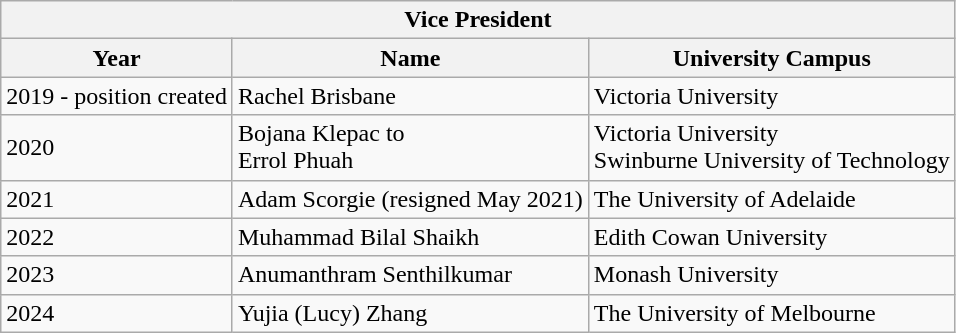<table class="wikitable mw-collapsible mw-collapsed">
<tr>
<th colspan="3">Vice President</th>
</tr>
<tr>
<th>Year</th>
<th>Name</th>
<th>University Campus</th>
</tr>
<tr>
<td>2019 - position created</td>
<td>Rachel Brisbane</td>
<td>Victoria University</td>
</tr>
<tr>
<td>2020</td>
<td>Bojana Klepac to<br>Errol Phuah</td>
<td>Victoria University<br>Swinburne University of Technology</td>
</tr>
<tr>
<td>2021</td>
<td>Adam Scorgie (resigned May 2021)</td>
<td>The University of Adelaide</td>
</tr>
<tr>
<td>2022</td>
<td>Muhammad Bilal Shaikh</td>
<td>Edith Cowan University</td>
</tr>
<tr>
<td>2023</td>
<td>Anumanthram Senthilkumar</td>
<td>Monash University</td>
</tr>
<tr>
<td>2024</td>
<td>Yujia (Lucy) Zhang</td>
<td>The University of Melbourne</td>
</tr>
</table>
